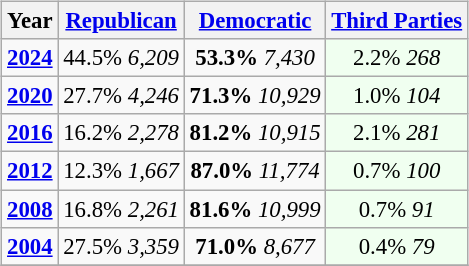<table class="wikitable" style="float:right; font-size:95%;">
<tr>
<th>Year</th>
<th><a href='#'>Republican</a></th>
<th><a href='#'>Democratic</a></th>
<th><a href='#'>Third Parties</a></th>
</tr>
<tr>
<td style="text-align:center;" ><strong><a href='#'>2024</a></strong></td>
<td style="text-align:center;" >44.5% <em>6,209</em></td>
<td style="text-align:center;" ><strong>53.3%</strong>  <em>7,430</em></td>
<td style="text-align:center; background:honeyDew;">2.2% <em>268</em></td>
</tr>
<tr>
<td style="text-align:center;" ><strong><a href='#'>2020</a></strong></td>
<td style="text-align:center;" >27.7% <em>4,246</em></td>
<td style="text-align:center;" ><strong>71.3%</strong>  <em>10,929</em></td>
<td style="text-align:center; background:honeyDew;">1.0% <em>104</em></td>
</tr>
<tr>
<td style="text-align:center;" ><strong><a href='#'>2016</a></strong></td>
<td style="text-align:center;" >16.2% <em>2,278</em></td>
<td style="text-align:center;" ><strong>81.2%</strong> <em>10,915</em></td>
<td style="text-align:center; background:honeyDew;">2.1% <em>281</em></td>
</tr>
<tr>
<td style="text-align:center;" ><strong><a href='#'>2012</a></strong></td>
<td style="text-align:center;" >12.3% <em>1,667</em></td>
<td style="text-align:center;" ><strong>87.0%</strong>  <em>11,774</em></td>
<td style="text-align:center; background:honeyDew;">0.7% <em>100</em></td>
</tr>
<tr>
<td style="text-align:center;" ><strong><a href='#'>2008</a></strong></td>
<td style="text-align:center;" >16.8% <em>2,261</em></td>
<td style="text-align:center;" ><strong>81.6%</strong>  <em>10,999</em></td>
<td style="text-align:center; background:honeyDew;">0.7% <em>91</em></td>
</tr>
<tr>
<td style="text-align:center;" ><strong><a href='#'>2004</a></strong></td>
<td style="text-align:center;" >27.5% <em>3,359</em></td>
<td style="text-align:center;" ><strong>71.0%</strong>   <em>8,677</em></td>
<td style="text-align:center; background:honeyDew;">0.4% <em>79</em></td>
</tr>
<tr>
</tr>
</table>
